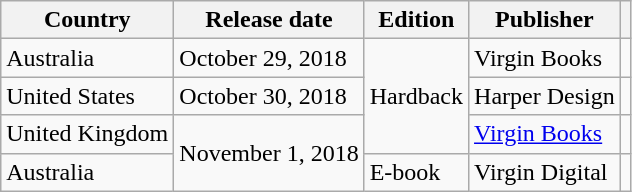<table class="wikitable">
<tr>
<th>Country</th>
<th>Release date</th>
<th>Edition</th>
<th>Publisher</th>
<th scope="col"></th>
</tr>
<tr>
<td>Australia</td>
<td>October 29, 2018</td>
<td rowspan=3>Hardback</td>
<td>Virgin Books</td>
<td></td>
</tr>
<tr>
<td>United States</td>
<td>October 30, 2018</td>
<td>Harper Design</td>
<td></td>
</tr>
<tr>
<td>United Kingdom</td>
<td rowspan=2>November 1, 2018</td>
<td><a href='#'>Virgin Books</a></td>
<td></td>
</tr>
<tr>
<td>Australia</td>
<td>E-book</td>
<td>Virgin Digital</td>
<td></td>
</tr>
</table>
